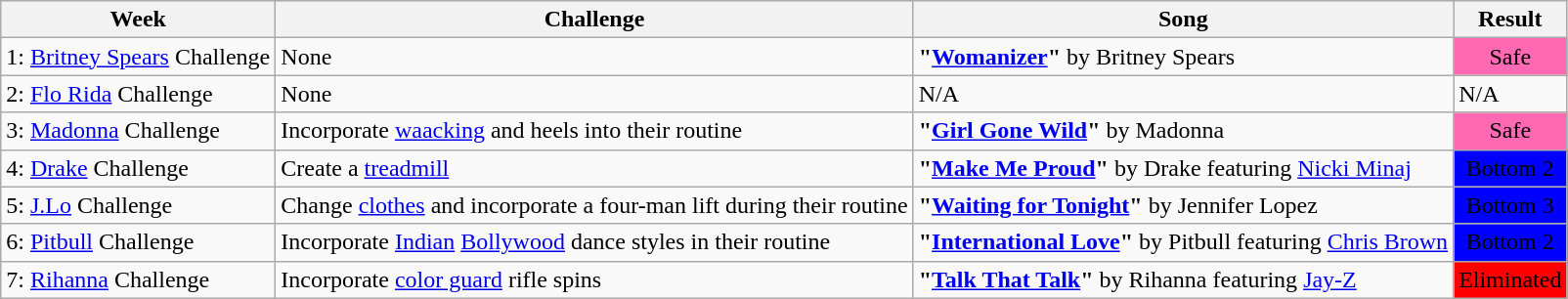<table class="wikitable">
<tr>
<th>Week</th>
<th>Challenge</th>
<th>Song</th>
<th>Result</th>
</tr>
<tr>
<td>1: <a href='#'>Britney Spears</a> Challenge</td>
<td>None</td>
<td><strong>"<a href='#'>Womanizer</a>"</strong> by Britney Spears</td>
<td align="center" bgcolor="hotpink">Safe</td>
</tr>
<tr>
<td>2: <a href='#'>Flo Rida</a> Challenge</td>
<td>None</td>
<td>N/A</td>
<td>N/A</td>
</tr>
<tr>
<td>3: <a href='#'>Madonna</a> Challenge</td>
<td>Incorporate <a href='#'>waacking</a> and heels into their routine</td>
<td><strong>"<a href='#'>Girl Gone Wild</a>"</strong> by Madonna</td>
<td align="center" bgcolor="hotpink">Safe</td>
</tr>
<tr>
<td>4: <a href='#'>Drake</a> Challenge</td>
<td>Create a <a href='#'>treadmill</a></td>
<td><strong>"<a href='#'>Make Me Proud</a>"</strong> by Drake featuring <a href='#'>Nicki Minaj</a></td>
<td align="center" bgcolor="blue">Bottom 2</td>
</tr>
<tr>
<td>5: <a href='#'>J.Lo</a> Challenge</td>
<td>Change <a href='#'>clothes</a> and incorporate a four-man lift during their routine</td>
<td><strong>"<a href='#'>Waiting for Tonight</a>"</strong> by Jennifer Lopez</td>
<td align="center" bgcolor="blue">Bottom 3</td>
</tr>
<tr>
<td>6: <a href='#'>Pitbull</a> Challenge</td>
<td>Incorporate <a href='#'>Indian</a> <a href='#'>Bollywood</a> dance styles in their routine</td>
<td><strong>"<a href='#'>International Love</a>"</strong> by Pitbull featuring <a href='#'>Chris Brown</a></td>
<td align="center" bgcolor="blue">Bottom 2</td>
</tr>
<tr>
<td>7: <a href='#'>Rihanna</a> Challenge</td>
<td>Incorporate <a href='#'>color guard</a> rifle spins</td>
<td><strong>"<a href='#'>Talk That Talk</a>"</strong> by Rihanna featuring <a href='#'>Jay-Z</a></td>
<td align="center" rowspan="2" bgcolor="red">Eliminated</td>
</tr>
</table>
